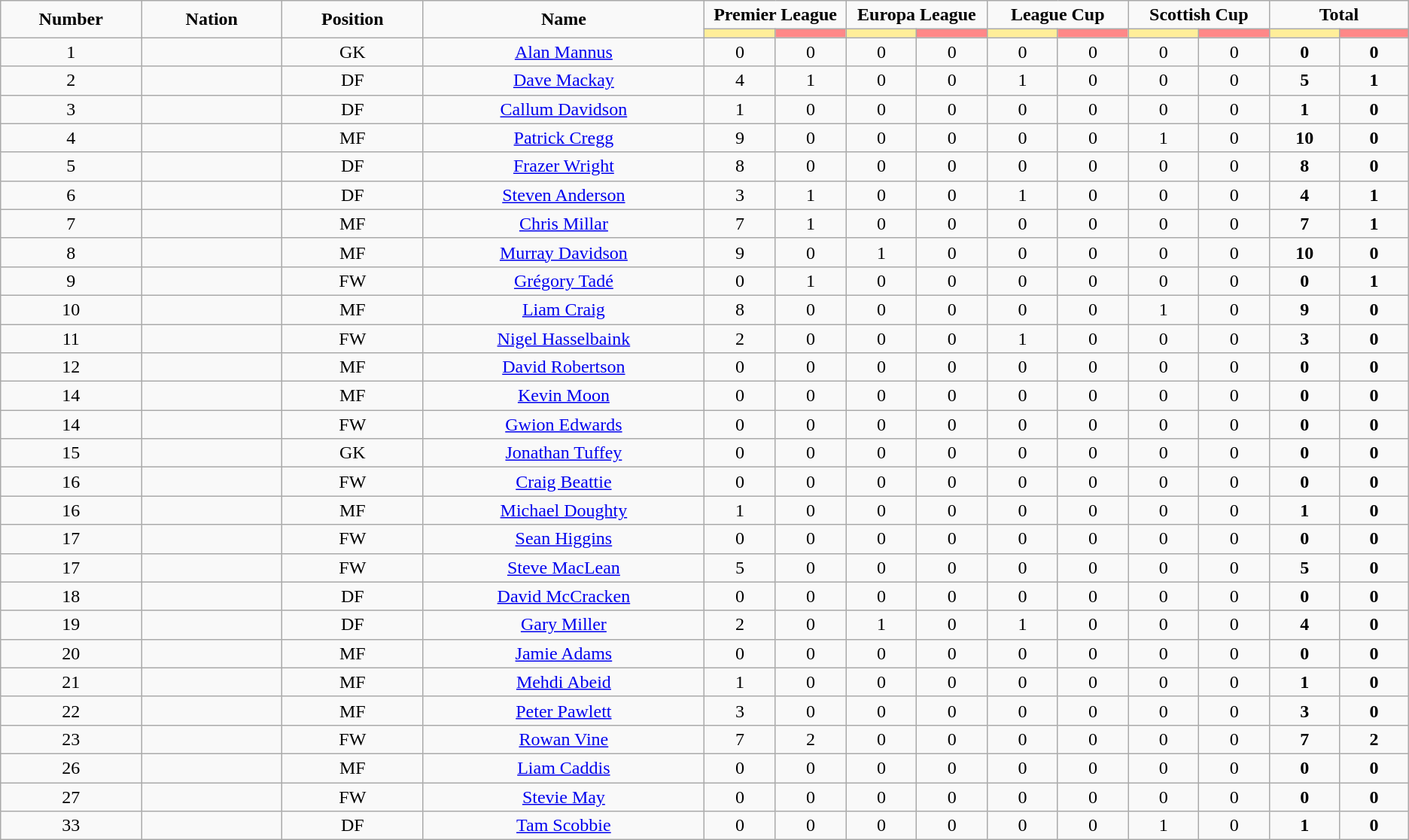<table class="wikitable" style="font-size: 100%; text-align: center;">
<tr>
<td rowspan="2" width="10%" align="center"><strong>Number</strong></td>
<td rowspan="2" width="10%" align="center"><strong>Nation</strong></td>
<td rowspan="2" width="10%" align="center"><strong>Position</strong></td>
<td rowspan="2" width="20%" align="center"><strong>Name</strong></td>
<td colspan="2" align="center"><strong>Premier League</strong></td>
<td colspan="2" align="center"><strong>Europa League</strong></td>
<td colspan="2" align="center"><strong>League Cup</strong></td>
<td colspan="2" align="center"><strong>Scottish Cup</strong></td>
<td colspan="2" align="center"><strong>Total </strong></td>
</tr>
<tr>
<th width=60 style="background: #FFEE99"></th>
<th width=60 style="background: #FF8888"></th>
<th width=60 style="background: #FFEE99"></th>
<th width=60 style="background: #FF8888"></th>
<th width=60 style="background: #FFEE99"></th>
<th width=60 style="background: #FF8888"></th>
<th width=60 style="background: #FFEE99"></th>
<th width=60 style="background: #FF8888"></th>
<th width=60 style="background: #FFEE99"></th>
<th width=60 style="background: #FF8888"></th>
</tr>
<tr>
<td>1</td>
<td></td>
<td>GK</td>
<td><a href='#'>Alan Mannus</a></td>
<td>0</td>
<td>0</td>
<td>0</td>
<td>0</td>
<td>0</td>
<td>0</td>
<td>0</td>
<td>0</td>
<td><strong>0</strong></td>
<td><strong>0</strong></td>
</tr>
<tr>
<td>2</td>
<td></td>
<td>DF</td>
<td><a href='#'>Dave Mackay</a></td>
<td>4</td>
<td>1</td>
<td>0</td>
<td>0</td>
<td>1</td>
<td>0</td>
<td>0</td>
<td>0</td>
<td><strong>5</strong></td>
<td><strong>1</strong></td>
</tr>
<tr>
<td>3</td>
<td></td>
<td>DF</td>
<td><a href='#'>Callum Davidson</a></td>
<td>1</td>
<td>0</td>
<td>0</td>
<td>0</td>
<td>0</td>
<td>0</td>
<td>0</td>
<td>0</td>
<td><strong>1</strong></td>
<td><strong>0</strong></td>
</tr>
<tr>
<td>4</td>
<td></td>
<td>MF</td>
<td><a href='#'>Patrick Cregg</a></td>
<td>9</td>
<td>0</td>
<td>0</td>
<td>0</td>
<td>0</td>
<td>0</td>
<td>1</td>
<td>0</td>
<td><strong>10</strong></td>
<td><strong>0</strong></td>
</tr>
<tr>
<td>5</td>
<td></td>
<td>DF</td>
<td><a href='#'>Frazer Wright</a></td>
<td>8</td>
<td>0</td>
<td>0</td>
<td>0</td>
<td>0</td>
<td>0</td>
<td>0</td>
<td>0</td>
<td><strong>8</strong></td>
<td><strong>0</strong></td>
</tr>
<tr>
<td>6</td>
<td></td>
<td>DF</td>
<td><a href='#'>Steven Anderson</a></td>
<td>3</td>
<td>1</td>
<td>0</td>
<td>0</td>
<td>1</td>
<td>0</td>
<td>0</td>
<td>0</td>
<td><strong>4</strong></td>
<td><strong>1</strong></td>
</tr>
<tr>
<td>7</td>
<td></td>
<td>MF</td>
<td><a href='#'>Chris Millar</a></td>
<td>7</td>
<td>1</td>
<td>0</td>
<td>0</td>
<td>0</td>
<td>0</td>
<td>0</td>
<td>0</td>
<td><strong>7</strong></td>
<td><strong>1</strong></td>
</tr>
<tr>
<td>8</td>
<td></td>
<td>MF</td>
<td><a href='#'>Murray Davidson</a></td>
<td>9</td>
<td>0</td>
<td>1</td>
<td>0</td>
<td>0</td>
<td>0</td>
<td>0</td>
<td>0</td>
<td><strong>10</strong></td>
<td><strong>0</strong></td>
</tr>
<tr>
<td>9</td>
<td></td>
<td>FW</td>
<td><a href='#'>Grégory Tadé</a></td>
<td>0</td>
<td>1</td>
<td>0</td>
<td>0</td>
<td>0</td>
<td>0</td>
<td>0</td>
<td>0</td>
<td><strong>0</strong></td>
<td><strong>1</strong></td>
</tr>
<tr>
<td>10</td>
<td></td>
<td>MF</td>
<td><a href='#'>Liam Craig</a></td>
<td>8</td>
<td>0</td>
<td>0</td>
<td>0</td>
<td>0</td>
<td>0</td>
<td>1</td>
<td>0</td>
<td><strong>9</strong></td>
<td><strong>0</strong></td>
</tr>
<tr>
<td>11</td>
<td></td>
<td>FW</td>
<td><a href='#'>Nigel Hasselbaink</a></td>
<td>2</td>
<td>0</td>
<td>0</td>
<td>0</td>
<td>1</td>
<td>0</td>
<td>0</td>
<td>0</td>
<td><strong>3</strong></td>
<td><strong>0</strong></td>
</tr>
<tr>
<td>12</td>
<td></td>
<td>MF</td>
<td><a href='#'>David Robertson</a></td>
<td>0</td>
<td>0</td>
<td>0</td>
<td>0</td>
<td>0</td>
<td>0</td>
<td>0</td>
<td>0</td>
<td><strong>0</strong></td>
<td><strong>0</strong></td>
</tr>
<tr>
<td>14</td>
<td></td>
<td>MF</td>
<td><a href='#'>Kevin Moon</a></td>
<td>0</td>
<td>0</td>
<td>0</td>
<td>0</td>
<td>0</td>
<td>0</td>
<td>0</td>
<td>0</td>
<td><strong>0</strong></td>
<td><strong>0</strong></td>
</tr>
<tr>
<td>14</td>
<td></td>
<td>FW</td>
<td><a href='#'>Gwion Edwards</a></td>
<td>0</td>
<td>0</td>
<td>0</td>
<td>0</td>
<td>0</td>
<td>0</td>
<td>0</td>
<td>0</td>
<td><strong>0</strong></td>
<td><strong>0</strong></td>
</tr>
<tr>
<td>15</td>
<td></td>
<td>GK</td>
<td><a href='#'>Jonathan Tuffey</a></td>
<td>0</td>
<td>0</td>
<td>0</td>
<td>0</td>
<td>0</td>
<td>0</td>
<td>0</td>
<td>0</td>
<td><strong>0</strong></td>
<td><strong>0</strong></td>
</tr>
<tr>
<td>16</td>
<td></td>
<td>FW</td>
<td><a href='#'>Craig Beattie</a></td>
<td>0</td>
<td>0</td>
<td>0</td>
<td>0</td>
<td>0</td>
<td>0</td>
<td>0</td>
<td>0</td>
<td><strong>0</strong></td>
<td><strong>0</strong></td>
</tr>
<tr>
<td>16</td>
<td></td>
<td>MF</td>
<td><a href='#'>Michael Doughty</a></td>
<td>1</td>
<td>0</td>
<td>0</td>
<td>0</td>
<td>0</td>
<td>0</td>
<td>0</td>
<td>0</td>
<td><strong>1</strong></td>
<td><strong>0</strong></td>
</tr>
<tr>
<td>17</td>
<td></td>
<td>FW</td>
<td><a href='#'>Sean Higgins</a></td>
<td>0</td>
<td>0</td>
<td>0</td>
<td>0</td>
<td>0</td>
<td>0</td>
<td>0</td>
<td>0</td>
<td><strong>0</strong></td>
<td><strong>0</strong></td>
</tr>
<tr>
<td>17</td>
<td></td>
<td>FW</td>
<td><a href='#'>Steve MacLean</a></td>
<td>5</td>
<td>0</td>
<td>0</td>
<td>0</td>
<td>0</td>
<td>0</td>
<td>0</td>
<td>0</td>
<td><strong>5</strong></td>
<td><strong>0</strong></td>
</tr>
<tr>
<td>18</td>
<td></td>
<td>DF</td>
<td><a href='#'>David McCracken</a></td>
<td>0</td>
<td>0</td>
<td>0</td>
<td>0</td>
<td>0</td>
<td>0</td>
<td>0</td>
<td>0</td>
<td><strong>0</strong></td>
<td><strong>0</strong></td>
</tr>
<tr>
<td>19</td>
<td></td>
<td>DF</td>
<td><a href='#'>Gary Miller</a></td>
<td>2</td>
<td>0</td>
<td>1</td>
<td>0</td>
<td>1</td>
<td>0</td>
<td>0</td>
<td>0</td>
<td><strong>4</strong></td>
<td><strong>0</strong></td>
</tr>
<tr>
<td>20</td>
<td></td>
<td>MF</td>
<td><a href='#'>Jamie Adams</a></td>
<td>0</td>
<td>0</td>
<td>0</td>
<td>0</td>
<td>0</td>
<td>0</td>
<td>0</td>
<td>0</td>
<td><strong>0</strong></td>
<td><strong>0</strong></td>
</tr>
<tr>
<td>21</td>
<td></td>
<td>MF</td>
<td><a href='#'>Mehdi Abeid</a></td>
<td>1</td>
<td>0</td>
<td>0</td>
<td>0</td>
<td>0</td>
<td>0</td>
<td>0</td>
<td>0</td>
<td><strong>1</strong></td>
<td><strong>0</strong></td>
</tr>
<tr>
<td>22</td>
<td></td>
<td>MF</td>
<td><a href='#'>Peter Pawlett</a></td>
<td>3</td>
<td>0</td>
<td>0</td>
<td>0</td>
<td>0</td>
<td>0</td>
<td>0</td>
<td>0</td>
<td><strong>3</strong></td>
<td><strong>0</strong></td>
</tr>
<tr>
<td>23</td>
<td></td>
<td>FW</td>
<td><a href='#'>Rowan Vine</a></td>
<td>7</td>
<td>2</td>
<td>0</td>
<td>0</td>
<td>0</td>
<td>0</td>
<td>0</td>
<td>0</td>
<td><strong>7</strong></td>
<td><strong>2</strong></td>
</tr>
<tr>
<td>26</td>
<td></td>
<td>MF</td>
<td><a href='#'>Liam Caddis</a></td>
<td>0</td>
<td>0</td>
<td>0</td>
<td>0</td>
<td>0</td>
<td>0</td>
<td>0</td>
<td>0</td>
<td><strong>0</strong></td>
<td><strong>0</strong></td>
</tr>
<tr>
<td>27</td>
<td></td>
<td>FW</td>
<td><a href='#'>Stevie May</a></td>
<td>0</td>
<td>0</td>
<td>0</td>
<td>0</td>
<td>0</td>
<td>0</td>
<td>0</td>
<td>0</td>
<td><strong>0</strong></td>
<td><strong>0</strong></td>
</tr>
<tr>
<td>33</td>
<td></td>
<td>DF</td>
<td><a href='#'>Tam Scobbie</a></td>
<td>0</td>
<td>0</td>
<td>0</td>
<td>0</td>
<td>0</td>
<td>0</td>
<td>1</td>
<td>0</td>
<td><strong>1</strong></td>
<td><strong>0</strong></td>
</tr>
</table>
